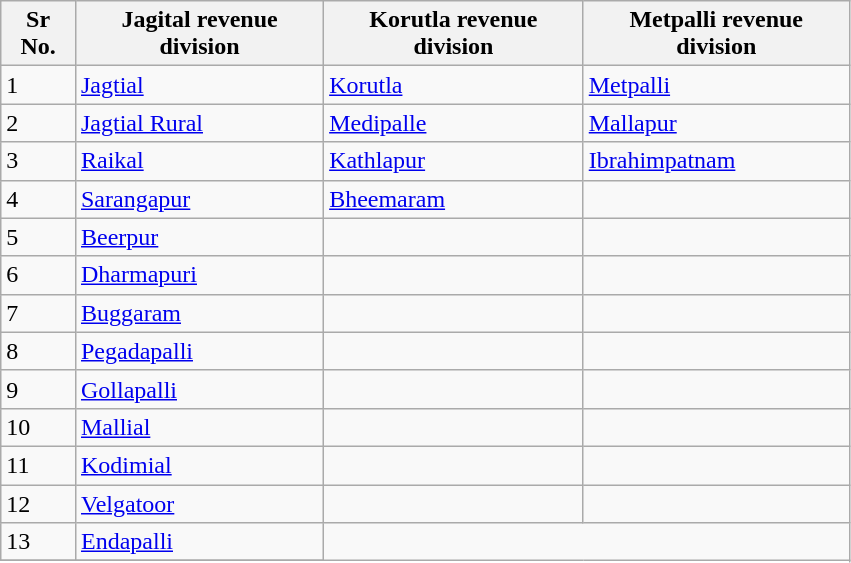<table class="wikitable" style="width:425pt;">
<tr>
<th>Sr No.</th>
<th>Jagital revenue division</th>
<th>Korutla revenue division</th>
<th>Metpalli revenue division</th>
</tr>
<tr>
<td>1</td>
<td><a href='#'>Jagtial</a></td>
<td><a href='#'>Korutla</a></td>
<td><a href='#'>Metpalli</a></td>
</tr>
<tr>
<td>2</td>
<td><a href='#'>Jagtial Rural</a></td>
<td><a href='#'>Medipalle</a></td>
<td><a href='#'>Mallapur</a></td>
</tr>
<tr>
<td>3</td>
<td><a href='#'>Raikal</a></td>
<td><a href='#'>Kathlapur</a></td>
<td><a href='#'>Ibrahimpatnam</a></td>
</tr>
<tr>
<td>4</td>
<td><a href='#'>Sarangapur</a></td>
<td><a href='#'>Bheemaram</a></td>
<td></td>
</tr>
<tr>
<td>5</td>
<td><a href='#'>Beerpur</a></td>
<td></td>
<td></td>
</tr>
<tr>
<td>6</td>
<td><a href='#'>Dharmapuri</a></td>
<td></td>
</tr>
<tr>
<td>7</td>
<td><a href='#'>Buggaram</a></td>
<td></td>
<td></td>
</tr>
<tr>
<td>8</td>
<td><a href='#'>Pegadapalli</a></td>
<td></td>
<td></td>
</tr>
<tr>
<td>9</td>
<td><a href='#'>Gollapalli</a></td>
<td></td>
<td></td>
</tr>
<tr>
<td>10</td>
<td><a href='#'>Mallial</a></td>
<td></td>
<td></td>
</tr>
<tr>
<td>11</td>
<td><a href='#'>Kodimial</a></td>
<td></td>
<td></td>
</tr>
<tr>
<td>12</td>
<td><a href='#'>Velgatoor</a></td>
<td></td>
<td></td>
</tr>
<tr>
<td>13</td>
<td><a href='#'>Endapalli</a></td>
</tr>
<tr>
</tr>
</table>
